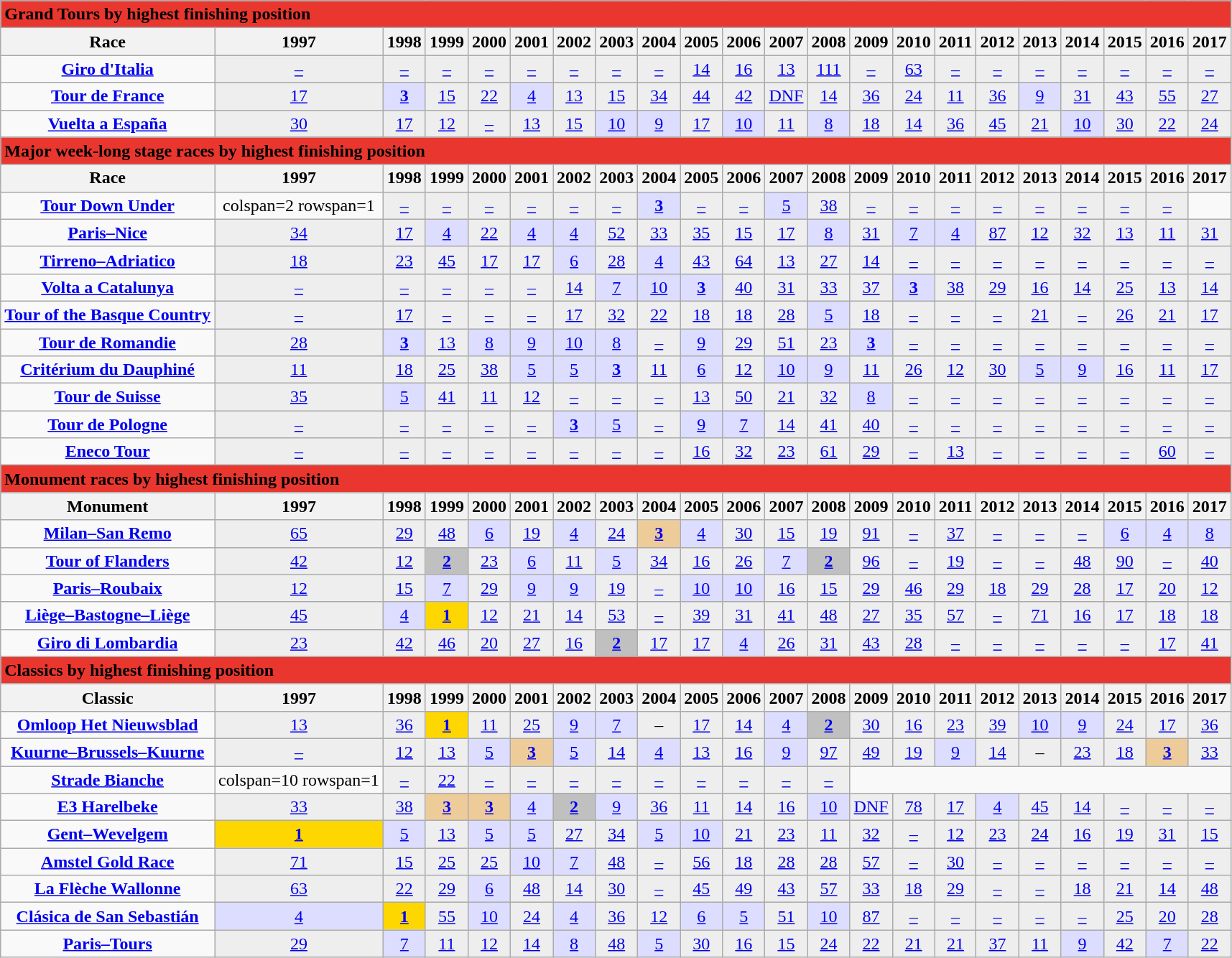<table class="wikitable">
<tr style="background:#eee;">
<td style="background:#e9372f;" colspan=26><strong>Grand Tours by highest finishing position</strong></td>
</tr>
<tr>
<th>Race</th>
<th>1997</th>
<th>1998</th>
<th>1999</th>
<th>2000</th>
<th>2001</th>
<th>2002</th>
<th>2003</th>
<th>2004</th>
<th>2005</th>
<th>2006</th>
<th>2007</th>
<th>2008</th>
<th>2009</th>
<th>2010</th>
<th>2011</th>
<th>2012</th>
<th>2013</th>
<th>2014</th>
<th>2015</th>
<th>2016</th>
<th>2017</th>
</tr>
<tr align="center">
<td style="text-align:center;"><strong><a href='#'>Giro d'Italia</a></strong></td>
<td style="background:#eee;"><a href='#'>–</a></td>
<td style="background:#eee;"><a href='#'>–</a></td>
<td style="background:#eee;"><a href='#'>–</a></td>
<td style="background:#eee;"><a href='#'>–</a></td>
<td style="background:#eee;"><a href='#'>–</a></td>
<td style="background:#eee;"><a href='#'>–</a></td>
<td style="background:#eee;"><a href='#'>–</a></td>
<td style="background:#eee;"><a href='#'>–</a></td>
<td style="background:#eee;"><a href='#'>14</a></td>
<td style="background:#eee;"><a href='#'>16</a></td>
<td style="background:#eee;"><a href='#'>13</a></td>
<td style="background:#eee;"><a href='#'>111</a></td>
<td style="background:#eee;"><a href='#'>–</a></td>
<td style="background:#eee;"><a href='#'>63</a></td>
<td style="background:#eee;"><a href='#'>–</a></td>
<td style="background:#eee;"><a href='#'>–</a></td>
<td style="background:#eee;"><a href='#'>–</a></td>
<td style="background:#eee;"><a href='#'>–</a></td>
<td style="background:#eee;"><a href='#'>–</a></td>
<td style="background:#eee;"><a href='#'>–</a></td>
<td style="background:#eee;"><a href='#'>–</a></td>
</tr>
<tr align="center">
<td style="text-align:center;"><strong><a href='#'>Tour de France</a></strong></td>
<td style="background:#eee;"><a href='#'>17</a></td>
<td style="background:#ddf;"><a href='#'><strong>3</strong></a></td>
<td style="background:#eee;"><a href='#'>15</a></td>
<td style="background:#eee;"><a href='#'>22</a></td>
<td style="background:#ddf;"><a href='#'>4</a></td>
<td style="background:#eee;"><a href='#'>13</a></td>
<td style="background:#eee;"><a href='#'>15</a></td>
<td style="background:#eee;"><a href='#'>34</a></td>
<td style="background:#eee;"><a href='#'>44</a></td>
<td style="background:#eee;"><a href='#'>42</a></td>
<td style="background:#eee;"><a href='#'>DNF</a></td>
<td style="background:#eee;"><a href='#'>14</a></td>
<td style="background:#eee;"><a href='#'>36</a></td>
<td style="background:#eee;"><a href='#'>24</a></td>
<td style="background:#eee;"><a href='#'>11</a></td>
<td style="background:#eee;"><a href='#'>36</a></td>
<td style="background:#ddf;"><a href='#'>9</a></td>
<td style="background:#eee;"><a href='#'>31</a></td>
<td style="background:#eee;"><a href='#'>43</a></td>
<td style="background:#eee;"><a href='#'>55</a></td>
<td style="background:#eee;"><a href='#'>27</a></td>
</tr>
<tr align="center">
<td style="text-align:center;"><strong><a href='#'>Vuelta a España</a></strong></td>
<td style="background:#eee;"><a href='#'>30</a></td>
<td style="background:#eee;"><a href='#'>17</a></td>
<td style="background:#eee;"><a href='#'>12</a></td>
<td style="background:#eee;"><a href='#'>–</a></td>
<td style="background:#eee;"><a href='#'>13</a></td>
<td style="background:#eee;"><a href='#'>15</a></td>
<td style="background:#ddf;"><a href='#'>10</a></td>
<td style="background:#ddf;"><a href='#'>9</a></td>
<td style="background:#eee;"><a href='#'>17</a></td>
<td style="background:#ddf;"><a href='#'>10</a></td>
<td style="background:#eee;"><a href='#'>11</a></td>
<td style="background:#ddf;"><a href='#'>8</a></td>
<td style="background:#eee;"><a href='#'>18</a></td>
<td style="background:#eee;"><a href='#'>14</a></td>
<td style="background:#eee;"><a href='#'>36</a></td>
<td style="background:#eee;"><a href='#'>45</a></td>
<td style="background:#eee;"><a href='#'>21</a></td>
<td style="background:#ddf;"><a href='#'>10</a></td>
<td style="background:#eee;"><a href='#'>30</a></td>
<td style="background:#eee;"><a href='#'>22</a></td>
<td style="background:#eee;"><a href='#'>24</a></td>
</tr>
<tr>
<td style="background:#e9372f;" colspan=26><strong>Major week-long stage races by highest finishing position</strong></td>
</tr>
<tr>
<th>Race</th>
<th>1997</th>
<th>1998</th>
<th>1999</th>
<th>2000</th>
<th>2001</th>
<th>2002</th>
<th>2003</th>
<th>2004</th>
<th>2005</th>
<th>2006</th>
<th>2007</th>
<th>2008</th>
<th>2009</th>
<th>2010</th>
<th>2011</th>
<th>2012</th>
<th>2013</th>
<th>2014</th>
<th>2015</th>
<th>2016</th>
<th>2017</th>
</tr>
<tr align="center">
<td style="text-align:center;"><strong><a href='#'>Tour Down Under</a></strong></td>
<td>colspan=2 rowspan=1 </td>
<td style="background:#eee;"><a href='#'>–</a></td>
<td style="background:#eee;"><a href='#'>–</a></td>
<td style="background:#eee;"><a href='#'>–</a></td>
<td style="background:#eee;"><a href='#'>–</a></td>
<td style="background:#eee;"><a href='#'>–</a></td>
<td style="background:#eee;"><a href='#'>–</a></td>
<td style="background:#ddf;"><a href='#'><strong>3</strong></a></td>
<td style="background:#eee;"><a href='#'>–</a></td>
<td style="background:#eee;"><a href='#'>–</a></td>
<td style="background:#ddf;"><a href='#'>5</a></td>
<td style="background:#eee;"><a href='#'>38</a></td>
<td style="background:#eee;"><a href='#'>–</a></td>
<td style="background:#eee;"><a href='#'>–</a></td>
<td style="background:#eee;"><a href='#'>–</a></td>
<td style="background:#eee;"><a href='#'>–</a></td>
<td style="background:#eee;"><a href='#'>–</a></td>
<td style="background:#eee;"><a href='#'>–</a></td>
<td style="background:#eee;"><a href='#'>–</a></td>
<td style="background:#eee;"><a href='#'>–</a></td>
</tr>
<tr align="center">
<td style="text-align:center;"><strong><a href='#'>Paris–Nice</a></strong></td>
<td style="background:#eee;"><a href='#'>34</a></td>
<td style="background:#eee;"><a href='#'>17</a></td>
<td style="background:#ddf;"><a href='#'>4</a></td>
<td style="background:#eee;"><a href='#'>22</a></td>
<td style="background:#ddf;"><a href='#'>4</a></td>
<td style="background:#ddf;"><a href='#'>4</a></td>
<td style="background:#eee;"><a href='#'>52</a></td>
<td style="background:#eee;"><a href='#'>33</a></td>
<td style="background:#eee;"><a href='#'>35</a></td>
<td style="background:#eee;"><a href='#'>15</a></td>
<td style="background:#eee;"><a href='#'>17</a></td>
<td style="background:#ddf;"><a href='#'>8</a></td>
<td style="background:#eee;"><a href='#'>31</a></td>
<td style="background:#ddf;"><a href='#'>7</a></td>
<td style="background:#ddf;"><a href='#'>4</a></td>
<td style="background:#eee;"><a href='#'>87</a></td>
<td style="background:#eee;"><a href='#'>12</a></td>
<td style="background:#eee;"><a href='#'>32</a></td>
<td style="background:#eee;"><a href='#'>13</a></td>
<td style="background:#eee;"><a href='#'>11</a></td>
<td style="background:#eee;"><a href='#'>31</a></td>
</tr>
<tr align="center">
<td style="text-align:center;"><strong><a href='#'>Tirreno–Adriatico</a></strong></td>
<td style="background:#eee;"><a href='#'>18</a></td>
<td style="background:#eee;"><a href='#'>23</a></td>
<td style="background:#eee;"><a href='#'>45</a></td>
<td style="background:#eee;"><a href='#'>17</a></td>
<td style="background:#eee;"><a href='#'>17</a></td>
<td style="background:#ddf;"><a href='#'>6</a></td>
<td style="background:#eee;"><a href='#'>28</a></td>
<td style="background:#ddf;"><a href='#'>4</a></td>
<td style="background:#eee;"><a href='#'>43</a></td>
<td style="background:#eee;"><a href='#'>64</a></td>
<td style="background:#eee;"><a href='#'>13</a></td>
<td style="background:#eee;"><a href='#'>27</a></td>
<td style="background:#eee;"><a href='#'>14</a></td>
<td style="background:#eee;"><a href='#'>–</a></td>
<td style="background:#eee;"><a href='#'>–</a></td>
<td style="background:#eee;"><a href='#'>–</a></td>
<td style="background:#eee;"><a href='#'>–</a></td>
<td style="background:#eee;"><a href='#'>–</a></td>
<td style="background:#eee;"><a href='#'>–</a></td>
<td style="background:#eee;"><a href='#'>–</a></td>
<td style="background:#eee;"><a href='#'>–</a></td>
</tr>
<tr align="center">
<td style="text-align:center;"><strong><a href='#'>Volta a Catalunya</a></strong></td>
<td style="background:#eee;"><a href='#'>–</a></td>
<td style="background:#eee;"><a href='#'>–</a></td>
<td style="background:#eee;"><a href='#'>–</a></td>
<td style="background:#eee;"><a href='#'>–</a></td>
<td style="background:#eee;"><a href='#'>–</a></td>
<td style="background:#eee;"><a href='#'>14</a></td>
<td style="background:#ddf;"><a href='#'>7</a></td>
<td style="background:#ddf;"><a href='#'>10</a></td>
<td style="background:#ddf;"><a href='#'><strong>3</strong></a></td>
<td style="background:#eee;"><a href='#'>40</a></td>
<td style="background:#eee;"><a href='#'>31</a></td>
<td style="background:#eee;"><a href='#'>33</a></td>
<td style="background:#eee;"><a href='#'>37</a></td>
<td style="background:#ddf;"><a href='#'><strong>3</strong></a></td>
<td style="background:#eee;"><a href='#'>38</a></td>
<td style="background:#eee;"><a href='#'>29</a></td>
<td style="background:#eee;"><a href='#'>16</a></td>
<td style="background:#eee;"><a href='#'>14</a></td>
<td style="background:#eee;"><a href='#'>25</a></td>
<td style="background:#eee;"><a href='#'>13</a></td>
<td style="background:#eee;"><a href='#'>14</a></td>
</tr>
<tr align="center">
<td style="text-align:center;"><strong><a href='#'>Tour of the Basque Country</a></strong></td>
<td style="background:#eee;"><a href='#'>–</a></td>
<td style="background:#eee;"><a href='#'>17</a></td>
<td style="background:#eee;"><a href='#'>–</a></td>
<td style="background:#eee;"><a href='#'>–</a></td>
<td style="background:#eee;"><a href='#'>–</a></td>
<td style="background:#eee;"><a href='#'>17</a></td>
<td style="background:#eee;"><a href='#'>32</a></td>
<td style="background:#eee;"><a href='#'>22</a></td>
<td style="background:#eee;"><a href='#'>18</a></td>
<td style="background:#eee;"><a href='#'>18</a></td>
<td style="background:#eee;"><a href='#'>28</a></td>
<td style="background:#ddf;"><a href='#'>5</a></td>
<td style="background:#eee;"><a href='#'>18</a></td>
<td style="background:#eee;"><a href='#'>–</a></td>
<td style="background:#eee;"><a href='#'>–</a></td>
<td style="background:#eee;"><a href='#'>–</a></td>
<td style="background:#eee;"><a href='#'>21</a></td>
<td style="background:#eee;"><a href='#'>–</a></td>
<td style="background:#eee;"><a href='#'>26</a></td>
<td style="background:#eee;"><a href='#'>21</a></td>
<td style="background:#eee;"><a href='#'>17</a></td>
</tr>
<tr align="center">
<td style="text-align:center;"><strong><a href='#'>Tour de Romandie</a></strong></td>
<td style="background:#eee;"><a href='#'>28</a></td>
<td style="background:#ddf;"><a href='#'><strong>3</strong></a></td>
<td style="background:#eee;"><a href='#'>13</a></td>
<td style="background:#ddf;"><a href='#'>8</a></td>
<td style="background:#ddf;"><a href='#'>9</a></td>
<td style="background:#ddf;"><a href='#'>10</a></td>
<td style="background:#ddf;"><a href='#'>8</a></td>
<td style="background:#eee;"><a href='#'>–</a></td>
<td style="background:#ddf;"><a href='#'>9</a></td>
<td style="background:#eee;"><a href='#'>29</a></td>
<td style="background:#eee;"><a href='#'>51</a></td>
<td style="background:#eee;"><a href='#'>23</a></td>
<td style="background:#ddf;"><a href='#'><strong>3</strong></a></td>
<td style="background:#eee;"><a href='#'>–</a></td>
<td style="background:#eee;"><a href='#'>–</a></td>
<td style="background:#eee;"><a href='#'>–</a></td>
<td style="background:#eee;"><a href='#'>–</a></td>
<td style="background:#eee;"><a href='#'>–</a></td>
<td style="background:#eee;"><a href='#'>–</a></td>
<td style="background:#eee;"><a href='#'>–</a></td>
<td style="background:#eee;"><a href='#'>–</a></td>
</tr>
<tr align="center">
<td style="text-align:center;"><strong><a href='#'>Critérium du Dauphiné</a></strong></td>
<td style="background:#eee;"><a href='#'>11</a></td>
<td style="background:#eee;"><a href='#'>18</a></td>
<td style="background:#eee;"><a href='#'>25</a></td>
<td style="background:#eee;"><a href='#'>38</a></td>
<td style="background:#ddf;"><a href='#'>5</a></td>
<td style="background:#ddf;"><a href='#'>5</a></td>
<td style="background:#ddf;"><a href='#'><strong>3</strong></a></td>
<td style="background:#eee;"><a href='#'>11</a></td>
<td style="background:#ddf;"><a href='#'>6</a></td>
<td style="background:#eee;"><a href='#'>12</a></td>
<td style="background:#ddf;"><a href='#'>10</a></td>
<td style="background:#ddf;"><a href='#'>9</a></td>
<td style="background:#eee;"><a href='#'>11</a></td>
<td style="background:#eee;"><a href='#'>26</a></td>
<td style="background:#eee;"><a href='#'>12</a></td>
<td style="background:#eee;"><a href='#'>30</a></td>
<td style="background:#ddf;"><a href='#'>5</a></td>
<td style="background:#ddf;"><a href='#'>9</a></td>
<td style="background:#eee;"><a href='#'>16</a></td>
<td style="background:#eee;"><a href='#'>11</a></td>
<td style="background:#eee;"><a href='#'>17</a></td>
</tr>
<tr align="center">
<td style="text-align:center;"><strong><a href='#'>Tour de Suisse</a></strong></td>
<td style="background:#eee;"><a href='#'>35</a></td>
<td style="background:#ddf;"><a href='#'>5</a></td>
<td style="background:#eee;"><a href='#'>41</a></td>
<td style="background:#eee;"><a href='#'>11</a></td>
<td style="background:#eee;"><a href='#'>12</a></td>
<td style="background:#eee;"><a href='#'>–</a></td>
<td style="background:#eee;"><a href='#'>–</a></td>
<td style="background:#eee;"><a href='#'>–</a></td>
<td style="background:#eee;"><a href='#'>13</a></td>
<td style="background:#eee;"><a href='#'>50</a></td>
<td style="background:#eee;"><a href='#'>21</a></td>
<td style="background:#eee;"><a href='#'>32</a></td>
<td style="background:#ddf;"><a href='#'>8</a></td>
<td style="background:#eee;"><a href='#'>–</a></td>
<td style="background:#eee;"><a href='#'>–</a></td>
<td style="background:#eee;"><a href='#'>–</a></td>
<td style="background:#eee;"><a href='#'>–</a></td>
<td style="background:#eee;"><a href='#'>–</a></td>
<td style="background:#eee;"><a href='#'>–</a></td>
<td style="background:#eee;"><a href='#'>–</a></td>
<td style="background:#eee;"><a href='#'>–</a></td>
</tr>
<tr align="center">
<td style="text-align:center;"><strong><a href='#'>Tour de Pologne</a></strong></td>
<td style="background:#eee;"><a href='#'>–</a></td>
<td style="background:#eee;"><a href='#'>–</a></td>
<td style="background:#eee;"><a href='#'>–</a></td>
<td style="background:#eee;"><a href='#'>–</a></td>
<td style="background:#eee;"><a href='#'>–</a></td>
<td style="background:#ddf;"><a href='#'><strong>3</strong></a></td>
<td style="background:#ddf;"><a href='#'>5</a></td>
<td style="background:#eee;"><a href='#'>–</a></td>
<td style="background:#ddf;"><a href='#'>9</a></td>
<td style="background:#ddf;"><a href='#'>7</a></td>
<td style="background:#eee;"><a href='#'>14</a></td>
<td style="background:#eee;"><a href='#'>41</a></td>
<td style="background:#eee;"><a href='#'>40</a></td>
<td style="background:#eee;"><a href='#'>–</a></td>
<td style="background:#eee;"><a href='#'>–</a></td>
<td style="background:#eee;"><a href='#'>–</a></td>
<td style="background:#eee;"><a href='#'>–</a></td>
<td style="background:#eee;"><a href='#'>–</a></td>
<td style="background:#eee;"><a href='#'>–</a></td>
<td style="background:#eee;"><a href='#'>–</a></td>
<td style="background:#eee;"><a href='#'>–</a></td>
</tr>
<tr align="center">
<td style="text-align:center;"><strong><a href='#'>Eneco Tour</a></strong></td>
<td style="background:#eee;"><a href='#'>–</a></td>
<td style="background:#eee;"><a href='#'>–</a></td>
<td style="background:#eee;"><a href='#'>–</a></td>
<td style="background:#eee;"><a href='#'>–</a></td>
<td style="background:#eee;"><a href='#'>–</a></td>
<td style="background:#eee;"><a href='#'>–</a></td>
<td style="background:#eee;"><a href='#'>–</a></td>
<td style="background:#eee;"><a href='#'>–</a></td>
<td style="background:#eee;"><a href='#'>16</a></td>
<td style="background:#eee;"><a href='#'>32</a></td>
<td style="background:#eee;"><a href='#'>23</a></td>
<td style="background:#eee;"><a href='#'>61</a></td>
<td style="background:#eee;"><a href='#'>29</a></td>
<td style="background:#eee;"><a href='#'>–</a></td>
<td style="background:#eee;"><a href='#'>13</a></td>
<td style="background:#eee;"><a href='#'>–</a></td>
<td style="background:#eee;"><a href='#'>–</a></td>
<td style="background:#eee;"><a href='#'>–</a></td>
<td style="background:#eee;"><a href='#'>–</a></td>
<td style="background:#eee;"><a href='#'>60</a></td>
<td style="background:#eee;"><a href='#'>–</a></td>
</tr>
<tr>
<td style="background:#e9372f;" colspan=26><strong>Monument races by highest finishing position</strong></td>
</tr>
<tr>
<th>Monument</th>
<th>1997</th>
<th>1998</th>
<th>1999</th>
<th>2000</th>
<th>2001</th>
<th>2002</th>
<th>2003</th>
<th>2004</th>
<th>2005</th>
<th>2006</th>
<th>2007</th>
<th>2008</th>
<th>2009</th>
<th>2010</th>
<th>2011</th>
<th>2012</th>
<th>2013</th>
<th>2014</th>
<th>2015</th>
<th>2016</th>
<th>2017</th>
</tr>
<tr align="center">
<td style="text-align:center;"><strong><a href='#'>Milan–San Remo</a></strong></td>
<td style="background:#eee;"><a href='#'>65</a></td>
<td style="background:#eee;"><a href='#'>29</a></td>
<td style="background:#eee;"><a href='#'>48</a></td>
<td style="background:#ddf;"><a href='#'>6</a></td>
<td style="background:#eee;"><a href='#'>19</a></td>
<td style="background:#ddf;"><a href='#'>4</a></td>
<td style="background:#eee;"><a href='#'>24</a></td>
<td style="background:#ec9;"><a href='#'><strong>3</strong></a></td>
<td style="background:#ddf;"><a href='#'>4</a></td>
<td style="background:#eee;"><a href='#'>30</a></td>
<td style="background:#eee;"><a href='#'>15</a></td>
<td style="background:#eee;"><a href='#'>19</a></td>
<td style="background:#eee;"><a href='#'>91</a></td>
<td style="background:#eee;"><a href='#'>–</a></td>
<td style="background:#eee;"><a href='#'>37</a></td>
<td style="background:#eee;"><a href='#'>–</a></td>
<td style="background:#eee;"><a href='#'>–</a></td>
<td style="background:#eee;"><a href='#'>–</a></td>
<td style="background:#ddf;"><a href='#'>6</a></td>
<td style="background:#ddf;"><a href='#'>4</a></td>
<td style="background:#ddf;"><a href='#'>8</a></td>
</tr>
<tr align="center">
<td style="text-align:center;"><strong><a href='#'>Tour of Flanders</a></strong></td>
<td style="background:#eee;"><a href='#'>42</a></td>
<td style="background:#eee;"><a href='#'>12</a></td>
<td style="background:silver;"><a href='#'><strong>2</strong></a></td>
<td style="background:#eee;"><a href='#'>23</a></td>
<td style="background:#ddf;"><a href='#'>6</a></td>
<td style="background:#eee;"><a href='#'>11</a></td>
<td style="background:#ddf;"><a href='#'>5</a></td>
<td style="background:#eee;"><a href='#'>34</a></td>
<td style="background:#eee;"><a href='#'>16</a></td>
<td style="background:#eee;"><a href='#'>26</a></td>
<td style="background:#ddf;"><a href='#'>7</a></td>
<td style="background:silver;"><a href='#'><strong>2</strong></a></td>
<td style="background:#eee;"><a href='#'>96</a></td>
<td style="background:#eee;"><a href='#'>–</a></td>
<td style="background:#eee;"><a href='#'>19</a></td>
<td style="background:#eee;"><a href='#'>–</a></td>
<td style="background:#eee;"><a href='#'>–</a></td>
<td style="background:#eee;"><a href='#'>48</a></td>
<td style="background:#eee;"><a href='#'>90</a></td>
<td style="background:#eee;"><a href='#'>–</a></td>
<td style="background:#eee;"><a href='#'>40</a></td>
</tr>
<tr align="center">
<td style="text-align:center;"><strong><a href='#'>Paris–Roubaix</a></strong></td>
<td style="background:#eee;"><a href='#'>12</a></td>
<td style="background:#eee;"><a href='#'>15</a></td>
<td style="background:#ddf;"><a href='#'>7</a></td>
<td style="background:#eee;"><a href='#'>29</a></td>
<td style="background:#ddf;"><a href='#'>9</a></td>
<td style="background:#ddf;"><a href='#'>9</a></td>
<td style="background:#eee;"><a href='#'>19</a></td>
<td style="background:#eee;"><a href='#'>–</a></td>
<td style="background:#ddf;"><a href='#'>10</a></td>
<td style="background:#ddf;"><a href='#'>10</a></td>
<td style="background:#eee;"><a href='#'>16</a></td>
<td style="background:#eee;"><a href='#'>15</a></td>
<td style="background:#eee;"><a href='#'>29</a></td>
<td style="background:#eee;"><a href='#'>46</a></td>
<td style="background:#eee;"><a href='#'>29</a></td>
<td style="background:#eee;"><a href='#'>18</a></td>
<td style="background:#eee;"><a href='#'>29</a></td>
<td style="background:#eee;"><a href='#'>28</a></td>
<td style="background:#eee;"><a href='#'>17</a></td>
<td style="background:#eee;"><a href='#'>20</a></td>
<td style="background:#eee;"><a href='#'>12</a></td>
</tr>
<tr align="center">
<td style="text-align:center;"><strong><a href='#'>Liège–Bastogne–Liège</a></strong></td>
<td style="background:#eee;"><a href='#'>45</a></td>
<td style="background:#ddf;"><a href='#'>4</a></td>
<td style="background:gold;"><a href='#'><strong>1</strong></a></td>
<td style="background:#eee;"><a href='#'>12</a></td>
<td style="background:#eee;"><a href='#'>21</a></td>
<td style="background:#eee;"><a href='#'>14</a></td>
<td style="background:#eee;"><a href='#'>53</a></td>
<td style="background:#eee;"><a href='#'>–</a></td>
<td style="background:#eee;"><a href='#'>39</a></td>
<td style="background:#eee;"><a href='#'>31</a></td>
<td style="background:#eee;"><a href='#'>41</a></td>
<td style="background:#eee;"><a href='#'>48</a></td>
<td style="background:#eee;"><a href='#'>27</a></td>
<td style="background:#eee;"><a href='#'>35</a></td>
<td style="background:#eee;"><a href='#'>57</a></td>
<td style="background:#eee;"><a href='#'>–</a></td>
<td style="background:#eee;"><a href='#'>71</a></td>
<td style="background:#eee;"><a href='#'>16</a></td>
<td style="background:#eee;"><a href='#'>17</a></td>
<td style="background:#eee;"><a href='#'>18</a></td>
<td style="background:#eee;"><a href='#'>18</a></td>
</tr>
<tr align="center">
<td style="text-align:center;"><strong><a href='#'>Giro di Lombardia</a></strong></td>
<td style="background:#eee;"><a href='#'>23</a></td>
<td style="background:#eee;"><a href='#'>42</a></td>
<td style="background:#eee;"><a href='#'>46</a></td>
<td style="background:#eee;"><a href='#'>20</a></td>
<td style="background:#eee;"><a href='#'>27</a></td>
<td style="background:#eee;"><a href='#'>16</a></td>
<td style="background:silver;"><a href='#'><strong>2</strong></a></td>
<td style="background:#eee;"><a href='#'>17</a></td>
<td style="background:#eee;"><a href='#'>17</a></td>
<td style="background:#ddf;"><a href='#'>4</a></td>
<td style="background:#eee;"><a href='#'>26</a></td>
<td style="background:#eee;"><a href='#'>31</a></td>
<td style="background:#eee;"><a href='#'>43</a></td>
<td style="background:#eee;"><a href='#'>28</a></td>
<td style="background:#eee;"><a href='#'>–</a></td>
<td style="background:#eee;"><a href='#'>–</a></td>
<td style="background:#eee;"><a href='#'>–</a></td>
<td style="background:#eee;"><a href='#'>–</a></td>
<td style="background:#eee;"><a href='#'>–</a></td>
<td style="background:#eee;"><a href='#'>17</a></td>
<td style="background:#eee;"><a href='#'>41</a></td>
</tr>
<tr>
<td style="background:#e9372f;" colspan=26><strong>Classics by highest finishing position</strong></td>
</tr>
<tr>
<th>Classic</th>
<th>1997</th>
<th>1998</th>
<th>1999</th>
<th>2000</th>
<th>2001</th>
<th>2002</th>
<th>2003</th>
<th>2004</th>
<th>2005</th>
<th>2006</th>
<th>2007</th>
<th>2008</th>
<th>2009</th>
<th>2010</th>
<th>2011</th>
<th>2012</th>
<th>2013</th>
<th>2014</th>
<th>2015</th>
<th>2016</th>
<th>2017</th>
</tr>
<tr align="center">
<td style="text-align:center;"><strong><a href='#'>Omloop Het Nieuwsblad</a></strong></td>
<td style="background:#eee;"><a href='#'>13</a></td>
<td style="background:#eee;"><a href='#'>36</a></td>
<td style="background:gold;"><a href='#'><strong>1</strong></a></td>
<td style="background:#eee;"><a href='#'>11</a></td>
<td style="background:#eee;"><a href='#'>25</a></td>
<td style="background:#ddf;"><a href='#'>9</a></td>
<td style="background:#ddf;"><a href='#'>7</a></td>
<td style="background:#eee;">–</td>
<td style="background:#eee;"><a href='#'>17</a></td>
<td style="background:#eee;"><a href='#'>14</a></td>
<td style="background:#ddf;"><a href='#'>4</a></td>
<td style="background:silver;"><a href='#'><strong>2</strong></a></td>
<td style="background:#eee;"><a href='#'>30</a></td>
<td style="background:#eee;"><a href='#'>16</a></td>
<td style="background:#eee;"><a href='#'>23</a></td>
<td style="background:#eee;"><a href='#'>39</a></td>
<td style="background:#ddf;"><a href='#'>10</a></td>
<td style="background:#ddf;"><a href='#'>9</a></td>
<td style="background:#eee;"><a href='#'>24</a></td>
<td style="background:#eee;"><a href='#'>17</a></td>
<td style="background:#eee;"><a href='#'>36</a></td>
</tr>
<tr align="center">
<td style="text-align:center;"><strong><a href='#'>Kuurne–Brussels–Kuurne</a></strong></td>
<td style="background:#eee;"><a href='#'>–</a></td>
<td style="background:#eee;"><a href='#'>12</a></td>
<td style="background:#eee;"><a href='#'>13</a></td>
<td style="background:#ddf;"><a href='#'>5</a></td>
<td style="background:#ec9;"><a href='#'><strong>3</strong></a></td>
<td style="background:#ddf;"><a href='#'>5</a></td>
<td style="background:#eee;"><a href='#'>14</a></td>
<td style="background:#ddf;"><a href='#'>4</a></td>
<td style="background:#eee;"><a href='#'>13</a></td>
<td style="background:#eee;"><a href='#'>16</a></td>
<td style="background:#ddf;"><a href='#'>9</a></td>
<td style="background:#eee;"><a href='#'>97</a></td>
<td style="background:#eee;"><a href='#'>49</a></td>
<td style="background:#eee;"><a href='#'>19</a></td>
<td style="background:#ddf;"><a href='#'>9</a></td>
<td style="background:#eee;"><a href='#'>14</a></td>
<td style="background:#eee;">–</td>
<td style="background:#eee;"><a href='#'>23</a></td>
<td style="background:#eee;"><a href='#'>18</a></td>
<td style="background:#ec9;"><a href='#'><strong>3</strong></a></td>
<td style="background:#eee;"><a href='#'>33</a></td>
</tr>
<tr align="center">
<td style="text-align:center;"><strong><a href='#'>Strade Bianche</a></strong></td>
<td>colspan=10 rowspan=1 </td>
<td style="background:#eee;"><a href='#'>–</a></td>
<td style="background:#eee;"><a href='#'>22</a></td>
<td style="background:#eee;"><a href='#'>–</a></td>
<td style="background:#eee;"><a href='#'>–</a></td>
<td style="background:#eee;"><a href='#'>–</a></td>
<td style="background:#eee;"><a href='#'>–</a></td>
<td style="background:#eee;"><a href='#'>–</a></td>
<td style="background:#eee;"><a href='#'>–</a></td>
<td style="background:#eee;"><a href='#'>–</a></td>
<td style="background:#eee;"><a href='#'>–</a></td>
<td style="background:#eee;"><a href='#'>–</a></td>
</tr>
<tr align="center">
<td style="text-align:center;"><strong><a href='#'>E3 Harelbeke</a></strong></td>
<td style="background:#eee;"><a href='#'>33</a></td>
<td style="background:#eee;"><a href='#'>38</a></td>
<td style="background:#ec9;"><a href='#'><strong>3</strong></a></td>
<td style="background:#ec9;"><a href='#'><strong>3</strong></a></td>
<td style="background:#ddf;"><a href='#'>4</a></td>
<td style="background:silver;"><a href='#'><strong>2</strong></a></td>
<td style="background:#ddf;"><a href='#'>9</a></td>
<td style="background:#eee;"><a href='#'>36</a></td>
<td style="background:#eee;"><a href='#'>11</a></td>
<td style="background:#eee;"><a href='#'>14</a></td>
<td style="background:#eee;"><a href='#'>16</a></td>
<td style="background:#ddf;"><a href='#'>10</a></td>
<td style="background:#eee;"><a href='#'>DNF</a></td>
<td style="background:#eee;"><a href='#'>78</a></td>
<td style="background:#eee;"><a href='#'>17</a></td>
<td style="background:#ddf;"><a href='#'>4</a></td>
<td style="background:#eee;"><a href='#'>45</a></td>
<td style="background:#eee;"><a href='#'>14</a></td>
<td style="background:#eee;"><a href='#'>–</a></td>
<td style="background:#eee;"><a href='#'>–</a></td>
<td style="background:#eee;"><a href='#'>–</a></td>
</tr>
<tr align="center">
<td style="text-align:center;"><strong><a href='#'>Gent–Wevelgem</a></strong></td>
<td style="background:gold;"><a href='#'><strong>1</strong></a></td>
<td style="background:#ddf;"><a href='#'>5</a></td>
<td style="background:#eee;"><a href='#'>13</a></td>
<td style="background:#ddf;"><a href='#'>5</a></td>
<td style="background:#ddf;"><a href='#'>5</a></td>
<td style="background:#eee;"><a href='#'>27</a></td>
<td style="background:#eee;"><a href='#'>34</a></td>
<td style="background:#ddf;"><a href='#'>5</a></td>
<td style="background:#ddf;"><a href='#'>10</a></td>
<td style="background:#eee;"><a href='#'>21</a></td>
<td style="background:#eee;"><a href='#'>23</a></td>
<td style="background:#eee;"><a href='#'>11</a></td>
<td style="background:#eee;"><a href='#'>32</a></td>
<td style="background:#eee;"><a href='#'>–</a></td>
<td style="background:#eee;"><a href='#'>12</a></td>
<td style="background:#eee;"><a href='#'>23</a></td>
<td style="background:#eee;"><a href='#'>24</a></td>
<td style="background:#eee;"><a href='#'>16</a></td>
<td style="background:#eee;"><a href='#'>19</a></td>
<td style="background:#eee;"><a href='#'>31</a></td>
<td style="background:#eee;"><a href='#'>15</a></td>
</tr>
<tr align="center">
<td style="text-align:center;"><strong><a href='#'>Amstel Gold Race</a></strong></td>
<td style="background:#eee;"><a href='#'>71</a></td>
<td style="background:#eee;"><a href='#'>15</a></td>
<td style="background:#eee;"><a href='#'>25</a></td>
<td style="background:#eee;"><a href='#'>25</a></td>
<td style="background:#ddf;"><a href='#'>10</a></td>
<td style="background:#ddf;"><a href='#'>7</a></td>
<td style="background:#eee;"><a href='#'>48</a></td>
<td style="background:#eee;"><a href='#'>–</a></td>
<td style="background:#eee;"><a href='#'>56</a></td>
<td style="background:#eee;"><a href='#'>18</a></td>
<td style="background:#eee;"><a href='#'>28</a></td>
<td style="background:#eee;"><a href='#'>28</a></td>
<td style="background:#eee;"><a href='#'>57</a></td>
<td style="background:#eee;"><a href='#'>–</a></td>
<td style="background:#eee;"><a href='#'>30</a></td>
<td style="background:#eee;"><a href='#'>–</a></td>
<td style="background:#eee;"><a href='#'>–</a></td>
<td style="background:#eee;"><a href='#'>–</a></td>
<td style="background:#eee;"><a href='#'>–</a></td>
<td style="background:#eee;"><a href='#'>–</a></td>
<td style="background:#eee;"><a href='#'>–</a></td>
</tr>
<tr align="center">
<td style="text-align:center;"><strong><a href='#'>La Flèche Wallonne</a></strong></td>
<td style="background:#eee;"><a href='#'>63</a></td>
<td style="background:#eee;"><a href='#'>22</a></td>
<td style="background:#eee;"><a href='#'>29</a></td>
<td style="background:#ddf;"><a href='#'>6</a></td>
<td style="background:#eee;"><a href='#'>48</a></td>
<td style="background:#eee;"><a href='#'>14</a></td>
<td style="background:#eee;"><a href='#'>30</a></td>
<td style="background:#eee;"><a href='#'>–</a></td>
<td style="background:#eee;"><a href='#'>45</a></td>
<td style="background:#eee;"><a href='#'>49</a></td>
<td style="background:#eee;"><a href='#'>43</a></td>
<td style="background:#eee;"><a href='#'>57</a></td>
<td style="background:#eee;"><a href='#'>33</a></td>
<td style="background:#eee;"><a href='#'>18</a></td>
<td style="background:#eee;"><a href='#'>29</a></td>
<td style="background:#eee;"><a href='#'>–</a></td>
<td style="background:#eee;"><a href='#'>–</a></td>
<td style="background:#eee;"><a href='#'>18</a></td>
<td style="background:#eee;"><a href='#'>21</a></td>
<td style="background:#eee;"><a href='#'>14</a></td>
<td style="background:#eee;"><a href='#'>48</a></td>
</tr>
<tr align="center">
<td style="text-align:center;"><strong><a href='#'>Clásica de San Sebastián</a></strong></td>
<td style="background:#ddf;"><a href='#'>4</a></td>
<td style="background:gold;"><a href='#'><strong>1</strong></a></td>
<td style="background:#eee;"><a href='#'>55</a></td>
<td style="background:#ddf;"><a href='#'>10</a></td>
<td style="background:#eee;"><a href='#'>24</a></td>
<td style="background:#ddf;"><a href='#'>4</a></td>
<td style="background:#eee;"><a href='#'>36</a></td>
<td style="background:#eee;"><a href='#'>12</a></td>
<td style="background:#ddf;"><a href='#'>6</a></td>
<td style="background:#ddf;"><a href='#'>5</a></td>
<td style="background:#eee;"><a href='#'>51</a></td>
<td style="background:#ddf;"><a href='#'>10</a></td>
<td style="background:#eee;"><a href='#'>87</a></td>
<td style="background:#eee;"><a href='#'>–</a></td>
<td style="background:#eee;"><a href='#'>–</a></td>
<td style="background:#eee;"><a href='#'>–</a></td>
<td style="background:#eee;"><a href='#'>–</a></td>
<td style="background:#eee;"><a href='#'>–</a></td>
<td style="background:#eee;"><a href='#'>25</a></td>
<td style="background:#eee;"><a href='#'>20</a></td>
<td style="background:#eee;"><a href='#'>28</a></td>
</tr>
<tr align="center">
<td style="text-align:center;"><strong><a href='#'>Paris–Tours</a></strong></td>
<td style="background:#eee;"><a href='#'>29</a></td>
<td style="background:#ddf;"><a href='#'>7</a></td>
<td style="background:#eee;"><a href='#'>11</a></td>
<td style="background:#eee;"><a href='#'>12</a></td>
<td style="background:#eee;"><a href='#'>14</a></td>
<td style="background:#ddf;"><a href='#'>8</a></td>
<td style="background:#eee;"><a href='#'>48</a></td>
<td style="background:#ddf;"><a href='#'>5</a></td>
<td style="background:#eee;"><a href='#'>30</a></td>
<td style="background:#eee;"><a href='#'>16</a></td>
<td style="background:#eee;"><a href='#'>15</a></td>
<td style="background:#eee;"><a href='#'>24</a></td>
<td style="background:#eee;"><a href='#'>22</a></td>
<td style="background:#eee;"><a href='#'>21</a></td>
<td style="background:#eee;"><a href='#'>21</a></td>
<td style="background:#eee;"><a href='#'>37</a></td>
<td style="background:#eee;"><a href='#'>11</a></td>
<td style="background:#ddf;"><a href='#'>9</a></td>
<td style="background:#eee;"><a href='#'>42</a></td>
<td style="background:#ddf;"><a href='#'>7</a></td>
<td style="background:#eee;"><a href='#'>22</a></td>
</tr>
</table>
